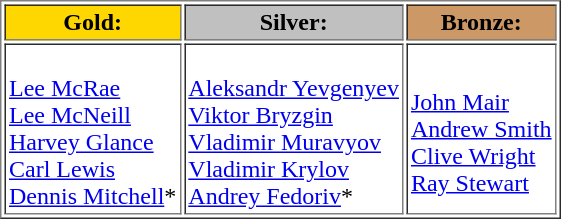<table border="1" Cellpadding="2">
<tr>
<td style="text-align:center;background-color:gold;"><strong>Gold:</strong></td>
<td style="text-align:center;background-color:silver;"><strong>Silver:</strong></td>
<td style="text-align:center;background-color:#CC9966;"><strong>Bronze:</strong></td>
</tr>
<tr>
<td><br><a href='#'>Lee McRae</a><br><a href='#'>Lee McNeill</a><br><a href='#'>Harvey Glance</a><br><a href='#'>Carl Lewis</a><br><a href='#'>Dennis Mitchell</a>*</td>
<td><br><a href='#'>Aleksandr Yevgenyev</a><br><a href='#'>Viktor Bryzgin</a><br><a href='#'>Vladimir Muravyov</a><br><a href='#'>Vladimir Krylov</a><br><a href='#'>Andrey Fedoriv</a>*</td>
<td><br><a href='#'>John Mair</a><br><a href='#'>Andrew Smith</a><br><a href='#'>Clive Wright</a><br><a href='#'>Ray Stewart</a></td>
</tr>
</table>
